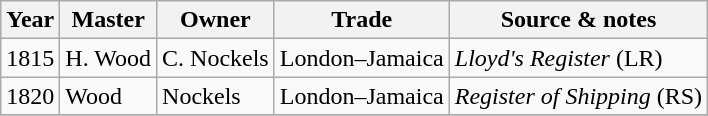<table class="sortable wikitable">
<tr>
<th>Year</th>
<th>Master</th>
<th>Owner</th>
<th>Trade</th>
<th>Source & notes</th>
</tr>
<tr>
<td>1815</td>
<td>H. Wood</td>
<td>C. Nockels</td>
<td>London–Jamaica</td>
<td><em>Lloyd's Register</em> (LR)</td>
</tr>
<tr>
<td>1820</td>
<td>Wood</td>
<td>Nockels</td>
<td>London–Jamaica</td>
<td><em>Register of Shipping</em> (RS)</td>
</tr>
<tr>
</tr>
</table>
